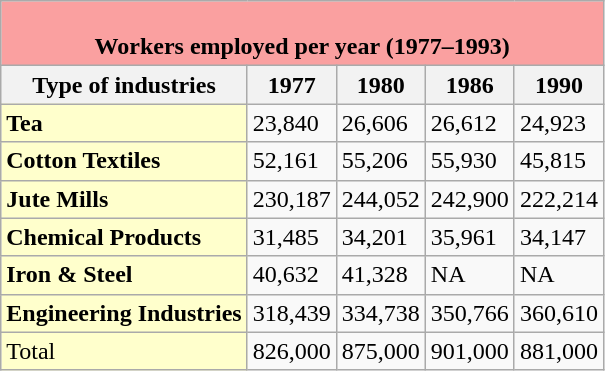<table class="wikitable">
<tr>
<th colspan="8" style="background: #FAA0A0;"><br>Workers employed per year (1977–1993)</th>
</tr>
<tr>
<th>Type of industries</th>
<th><strong>1977</strong></th>
<th><strong>1980</strong></th>
<th><strong>1986</strong></th>
<th><strong>1990</strong></th>
</tr>
<tr>
<td style="background:#FFFFCC;"><strong>Tea</strong></td>
<td>23,840</td>
<td>26,606</td>
<td>26,612</td>
<td>24,923</td>
</tr>
<tr>
<td style="background:#FFFFCC;"><strong>Cotton Textiles</strong></td>
<td>52,161</td>
<td>55,206</td>
<td>55,930</td>
<td>45,815</td>
</tr>
<tr>
<td style="background:#FFFFCC;"><strong>Jute Mills</strong></td>
<td>230,187</td>
<td>244,052</td>
<td>242,900</td>
<td>222,214</td>
</tr>
<tr>
<td style="background:#FFFFCC;"><strong>Chemical Products</strong></td>
<td>31,485</td>
<td>34,201</td>
<td>35,961</td>
<td>34,147</td>
</tr>
<tr>
<td style="background:#FFFFCC;"><strong>Iron & Steel</strong></td>
<td>40,632</td>
<td>41,328</td>
<td>NA</td>
<td>NA</td>
</tr>
<tr>
<td style="background:#FFFFCC;"><strong>Engineering Industries</strong></td>
<td>318,439</td>
<td>334,738</td>
<td>350,766</td>
<td>360,610</td>
</tr>
<tr>
<td style="background:#FFFFCC;">Total</td>
<td>826,000</td>
<td>875,000</td>
<td>901,000</td>
<td>881,000</td>
</tr>
</table>
